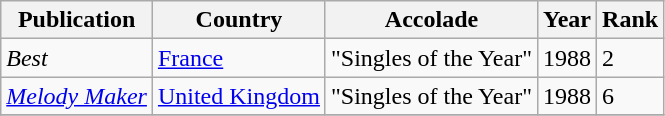<table class="wikitable">
<tr>
<th>Publication</th>
<th>Country</th>
<th>Accolade</th>
<th>Year</th>
<th>Rank</th>
</tr>
<tr>
<td><em>Best</em></td>
<td><a href='#'>France</a></td>
<td>"Singles of the Year"</td>
<td>1988</td>
<td>2</td>
</tr>
<tr>
<td><em><a href='#'>Melody Maker</a></em></td>
<td><a href='#'>United Kingdom</a></td>
<td>"Singles of the Year"</td>
<td>1988</td>
<td>6</td>
</tr>
<tr>
</tr>
</table>
